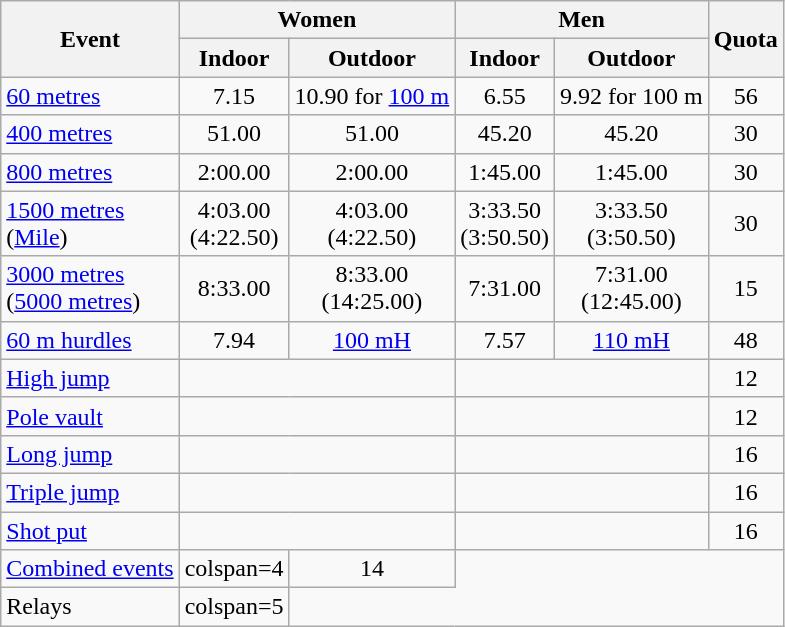<table class="wikitable mw-datatable mw-collapsible" style="text-align:center;">
<tr>
<th rowspan=2>Event</th>
<th colspan=2>Women</th>
<th colspan=2>Men</th>
<th rowspan=2>Quota</th>
</tr>
<tr>
<th>Indoor</th>
<th>Outdoor</th>
<th>Indoor</th>
<th>Outdoor</th>
</tr>
<tr>
<td align=left><a href='#'>60 metres</a></td>
<td>7.15</td>
<td>10.90 for <a href='#'>100 m</a></td>
<td>6.55</td>
<td>9.92 for 100 m</td>
<td>56</td>
</tr>
<tr>
<td align=left><a href='#'>400 metres</a></td>
<td>51.00</td>
<td>51.00</td>
<td>45.20</td>
<td>45.20</td>
<td>30</td>
</tr>
<tr>
<td align=left><a href='#'>800 metres</a></td>
<td>2:00.00</td>
<td>2:00.00</td>
<td>1:45.00</td>
<td>1:45.00</td>
<td>30</td>
</tr>
<tr>
<td align=left><a href='#'>1500 metres</a><br>(<a href='#'>Mile</a>)</td>
<td>4:03.00<br>(4:22.50)</td>
<td>4:03.00<br>(4:22.50)</td>
<td>3:33.50<br>(3:50.50)</td>
<td>3:33.50<br>(3:50.50)</td>
<td>30</td>
</tr>
<tr>
<td align=left><a href='#'>3000 metres</a><br>(<a href='#'>5000 metres</a>)</td>
<td>8:33.00</td>
<td>8:33.00<br>(14:25.00)</td>
<td>7:31.00</td>
<td>7:31.00<br>(12:45.00)</td>
<td>15</td>
</tr>
<tr>
<td align=left><a href='#'>60 m hurdles</a></td>
<td>7.94</td>
<td><a href='#'>100 mH</a></td>
<td>7.57</td>
<td><a href='#'>110 mH</a></td>
<td>48</td>
</tr>
<tr>
<td align=left><a href='#'>High jump</a></td>
<td colspan=2></td>
<td colspan=2></td>
<td>12</td>
</tr>
<tr>
<td align=left><a href='#'>Pole vault</a></td>
<td colspan=2></td>
<td colspan=2></td>
<td>12</td>
</tr>
<tr>
<td align=left><a href='#'>Long jump</a></td>
<td colspan=2></td>
<td colspan=2></td>
<td>16</td>
</tr>
<tr>
<td align=left><a href='#'>Triple jump</a></td>
<td colspan=2></td>
<td colspan=2></td>
<td>16</td>
</tr>
<tr>
<td align=left><a href='#'>Shot put</a></td>
<td colspan=2></td>
<td colspan=2></td>
<td>16</td>
</tr>
<tr>
<td align=left><a href='#'>Combined events</a></td>
<td>colspan=4 </td>
<td>14</td>
</tr>
<tr>
<td align=left>Relays</td>
<td>colspan=5 </td>
</tr>
</table>
